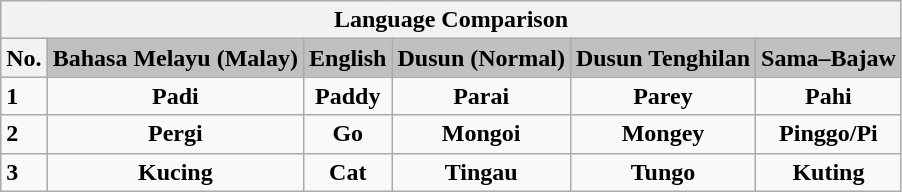<table class="wikitable" width="auto" style="text-align: center">
<tr>
<th colspan="6">Language Comparison</th>
</tr>
<tr style="background:#efefef;">
<th><strong>No.</strong></th>
<td style="background: silver"><strong>Bahasa Melayu (Malay)</strong></td>
<td style="background: silver"><strong>English</strong></td>
<td style="background: silver"><strong>Dusun (Normal)</strong></td>
<td style="background: silver"><strong>Dusun Tenghilan</strong></td>
<td style="background: silver"><strong>Sama–Bajaw</strong></td>
</tr>
<tr>
<td style="text-align:left;"><strong>1</strong></td>
<td style="text-align:center;"><strong>Padi</strong></td>
<td style="text-align:center;"><strong>Paddy</strong></td>
<td style="text-align:center;"><strong>Parai</strong></td>
<td style="text-align:center;"><strong>Parey</strong></td>
<td style="text-align:center;"><strong>Pahi</strong></td>
</tr>
<tr>
<td style="text-align:left;"><strong>2</strong></td>
<td style="text-align:center;"><strong>Pergi</strong></td>
<td style="text-align:center;"><strong>Go</strong></td>
<td style="text-align:center;"><strong>Mongoi</strong></td>
<td style="text-align:center;"><strong>Mongey</strong></td>
<td style="text-align:center;"><strong>Pinggo/Pi</strong></td>
</tr>
<tr>
<td style="text-align:left;"><strong>3</strong></td>
<td style="text-align:center;"><strong>Kucing</strong></td>
<td style="text-align:center;"><strong>Cat</strong></td>
<td style="text-align:center;"><strong>Tingau</strong></td>
<td style="text-align:center;"><strong>Tungo</strong></td>
<td style="text-align:center;"><strong>Kuting</strong></td>
</tr>
</table>
